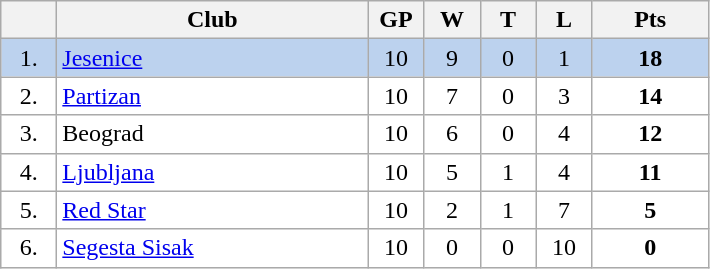<table class="wikitable">
<tr>
<th width="30"></th>
<th width="200">Club</th>
<th width="30">GP</th>
<th width="30">W</th>
<th width="30">T</th>
<th width="30">L</th>
<th width="70">Pts</th>
</tr>
<tr bgcolor="#BCD2EE" align="center">
<td>1.</td>
<td align="left"><a href='#'>Jesenice</a></td>
<td>10</td>
<td>9</td>
<td>0</td>
<td>1</td>
<td><strong>18</strong></td>
</tr>
<tr bgcolor="#FFFFFF" align="center">
<td>2.</td>
<td align="left"><a href='#'>Partizan</a></td>
<td>10</td>
<td>7</td>
<td>0</td>
<td>3</td>
<td><strong>14</strong></td>
</tr>
<tr bgcolor="#FFFFFF" align="center">
<td>3.</td>
<td align="left">Beograd</td>
<td>10</td>
<td>6</td>
<td>0</td>
<td>4</td>
<td><strong>12</strong></td>
</tr>
<tr bgcolor="#FFFFFF" align="center">
<td>4.</td>
<td align="left"><a href='#'>Ljubljana</a></td>
<td>10</td>
<td>5</td>
<td>1</td>
<td>4</td>
<td><strong>11</strong></td>
</tr>
<tr bgcolor="#FFFFFF" align="center">
<td>5.</td>
<td align="left"><a href='#'>Red Star</a></td>
<td>10</td>
<td>2</td>
<td>1</td>
<td>7</td>
<td><strong>5</strong></td>
</tr>
<tr bgcolor="#FFFFFF" align="center">
<td>6.</td>
<td align="left"><a href='#'>Segesta Sisak</a></td>
<td>10</td>
<td>0</td>
<td>0</td>
<td>10</td>
<td><strong>0</strong></td>
</tr>
</table>
